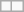<table class="wikitable" style="text-align: center;">
<tr>
<td></td>
<td></td>
</tr>
</table>
